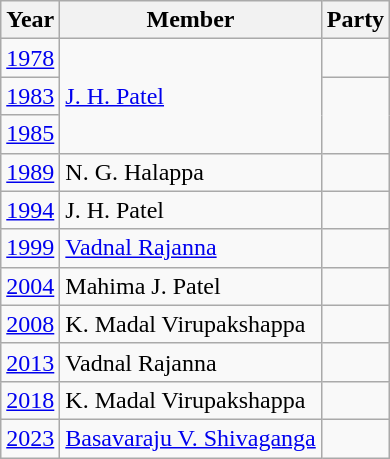<table class="wikitable">
<tr>
<th>Year</th>
<th>Member</th>
<th colspan="2">Party</th>
</tr>
<tr>
<td><a href='#'>1978</a></td>
<td rowspan="3"><a href='#'>J. H. Patel</a></td>
<td></td>
</tr>
<tr>
<td><a href='#'>1983</a></td>
</tr>
<tr>
<td><a href='#'>1985</a></td>
</tr>
<tr>
<td><a href='#'>1989</a></td>
<td>N. G. Halappa</td>
<td></td>
</tr>
<tr>
<td><a href='#'>1994</a></td>
<td>J. H. Patel</td>
<td></td>
</tr>
<tr>
<td><a href='#'>1999</a></td>
<td><a href='#'>Vadnal Rajanna</a></td>
<td></td>
</tr>
<tr>
<td><a href='#'>2004</a></td>
<td>Mahima J. Patel</td>
<td></td>
</tr>
<tr>
<td><a href='#'>2008</a></td>
<td>K. Madal Virupakshappa</td>
<td></td>
</tr>
<tr>
<td><a href='#'>2013</a></td>
<td>Vadnal Rajanna</td>
<td></td>
</tr>
<tr>
<td><a href='#'>2018</a></td>
<td>K. Madal Virupakshappa</td>
<td></td>
</tr>
<tr>
<td><a href='#'>2023</a></td>
<td><a href='#'>Basavaraju V. Shivaganga</a></td>
<td></td>
</tr>
</table>
